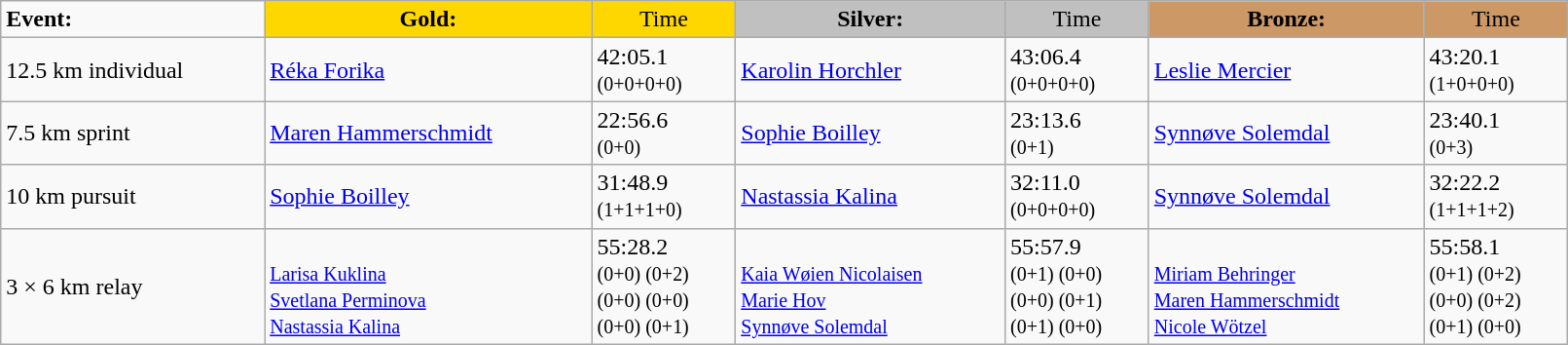<table class="wikitable" width=85%>
<tr>
<td><strong>Event:</strong></td>
<td style="text-align:center;background-color:gold;"><strong>Gold:</strong></td>
<td style="text-align:center;background-color:gold;">Time</td>
<td style="text-align:center;background-color:silver;"><strong>Silver:</strong></td>
<td style="text-align:center;background-color:silver;">Time</td>
<td style="text-align:center;background-color:#CC9966;"><strong>Bronze:</strong></td>
<td style="text-align:center;background-color:#CC9966;">Time</td>
</tr>
<tr>
<td>12.5 km individual<br><em></em></td>
<td><a href='#'>Réka Forika</a><br><small></small></td>
<td>42:05.1<br><small>(0+0+0+0)</small></td>
<td><a href='#'>Karolin Horchler</a><br><small></small></td>
<td>43:06.4<br><small>(0+0+0+0)</small></td>
<td><a href='#'>Leslie Mercier</a><br><small></small></td>
<td>43:20.1<br><small>(1+0+0+0)</small></td>
</tr>
<tr>
<td>7.5 km sprint<br><em></em></td>
<td><a href='#'>Maren Hammerschmidt</a><br><small></small></td>
<td>22:56.6<br><small>(0+0)</small></td>
<td><a href='#'>Sophie Boilley</a><br><small></small></td>
<td>23:13.6<br><small>(0+1)</small></td>
<td><a href='#'>Synnøve Solemdal</a><br><small></small></td>
<td>23:40.1<br><small>(0+3)</small></td>
</tr>
<tr>
<td>10 km pursuit<br><em></em></td>
<td><a href='#'>Sophie Boilley</a><br><small></small></td>
<td>31:48.9<br><small>(1+1+1+0)</small></td>
<td><a href='#'>Nastassia Kalina</a><br><small></small></td>
<td>32:11.0<br><small>(0+0+0+0)</small></td>
<td><a href='#'>Synnøve Solemdal</a><br><small></small></td>
<td>32:22.2<br><small>(1+1+1+2)</small></td>
</tr>
<tr>
<td>3 × 6 km relay<br><em></em></td>
<td>  <br><small><a href='#'>Larisa Kuklina</a><br><a href='#'>Svetlana Perminova</a><br><a href='#'>Nastassia Kalina</a></small></td>
<td>55:28.2<br><small>(0+0) (0+2)<br>(0+0) (0+0)<br>(0+0) (0+1) </small></td>
<td>  <br><small><a href='#'>Kaia Wøien Nicolaisen</a><br><a href='#'>Marie Hov</a><br><a href='#'>Synnøve Solemdal</a></small></td>
<td>55:57.9<br><small>(0+1) (0+0)<br>(0+0) (0+1)<br>(0+1) (0+0)  </small></td>
<td>  <br><small><a href='#'>Miriam Behringer</a><br><a href='#'>Maren Hammerschmidt</a><br><a href='#'>Nicole Wötzel</a></small></td>
<td>55:58.1<br><small>(0+1) (0+2)<br>(0+0) (0+2)<br>(0+1) (0+0) </small></td>
</tr>
</table>
